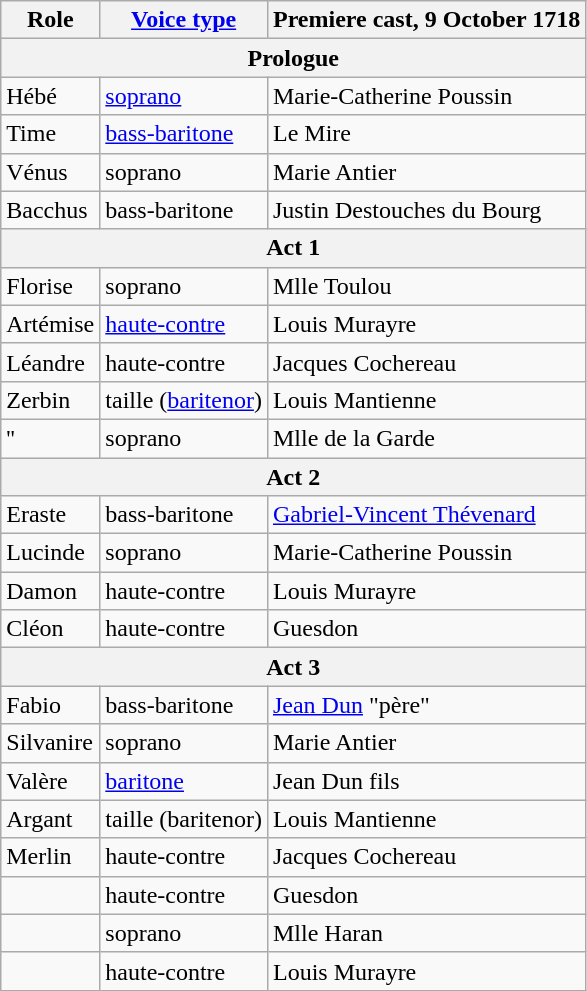<table class="wikitable">
<tr>
<th>Role</th>
<th><a href='#'>Voice type</a></th>
<th>Premiere cast, 9 October 1718</th>
</tr>
<tr>
<th colspan="3">Prologue</th>
</tr>
<tr>
<td>Hébé</td>
<td><a href='#'>soprano</a></td>
<td>Marie-Catherine Poussin</td>
</tr>
<tr>
<td>Time</td>
<td><a href='#'>bass-baritone</a></td>
<td>Le Mire</td>
</tr>
<tr>
<td>Vénus</td>
<td>soprano</td>
<td>Marie Antier</td>
</tr>
<tr>
<td>Bacchus</td>
<td>bass-baritone</td>
<td>Justin Destouches du Bourg</td>
</tr>
<tr>
<th colspan="3">Act 1 <em></em></th>
</tr>
<tr>
<td>Florise</td>
<td>soprano</td>
<td>Mlle Toulou</td>
</tr>
<tr>
<td>Artémise</td>
<td><a href='#'>haute-contre</a></td>
<td>Louis Murayre</td>
</tr>
<tr>
<td>Léandre</td>
<td>haute-contre</td>
<td>Jacques Cochereau</td>
</tr>
<tr>
<td>Zerbin</td>
<td>taille (<a href='#'>baritenor</a>)</td>
<td>Louis Mantienne</td>
</tr>
<tr>
<td>''</td>
<td>soprano</td>
<td>Mlle de la Garde</td>
</tr>
<tr>
<th colspan="3">Act 2 <em></em></th>
</tr>
<tr>
<td>Eraste</td>
<td>bass-baritone</td>
<td><a href='#'>Gabriel-Vincent Thévenard</a></td>
</tr>
<tr>
<td>Lucinde</td>
<td>soprano</td>
<td>Marie-Catherine Poussin</td>
</tr>
<tr>
<td>Damon</td>
<td>haute-contre</td>
<td>Louis Murayre</td>
</tr>
<tr>
<td>Cléon</td>
<td>haute-contre</td>
<td>Guesdon</td>
</tr>
<tr>
<th colspan="3">Act 3 <em></em></th>
</tr>
<tr>
<td>Fabio</td>
<td>bass-baritone</td>
<td><a href='#'>Jean Dun</a> "père"</td>
</tr>
<tr>
<td>Silvanire</td>
<td>soprano</td>
<td>Marie Antier</td>
</tr>
<tr>
<td>Valère</td>
<td><a href='#'>baritone</a></td>
<td>Jean Dun fils</td>
</tr>
<tr>
<td>Argant</td>
<td>taille (baritenor)</td>
<td>Louis Mantienne</td>
</tr>
<tr>
<td>Merlin</td>
<td>haute-contre</td>
<td>Jacques Cochereau</td>
</tr>
<tr>
<td></td>
<td>haute-contre</td>
<td>Guesdon</td>
</tr>
<tr>
<td></td>
<td>soprano</td>
<td>Mlle Haran</td>
</tr>
<tr>
<td></td>
<td>haute-contre</td>
<td>Louis Murayre</td>
</tr>
</table>
